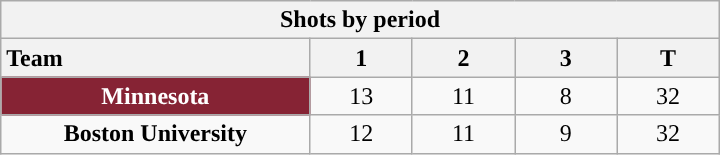<table class="wikitable" style="width:30em; text-align:right;">
<tr>
<th colspan=5>Shots by period</th>
</tr>
<tr>
<th style="width:10em; text-align:left;">Team</th>
<th style="width:3em;">1</th>
<th style="width:3em;">2</th>
<th style="width:3em;">3</th>
<th style="width:3em;">T</th>
</tr>
<tr>
<td align=center style="color:white; background:#862334; "><strong>Minnesota</strong></td>
<td align=center>13</td>
<td align=center>11</td>
<td align=center>8</td>
<td align=center>32</td>
</tr>
<tr>
<td align=center><strong>Boston University</strong></td>
<td align=center>12</td>
<td align=center>11</td>
<td align=center>9</td>
<td align=center>32</td>
</tr>
</table>
